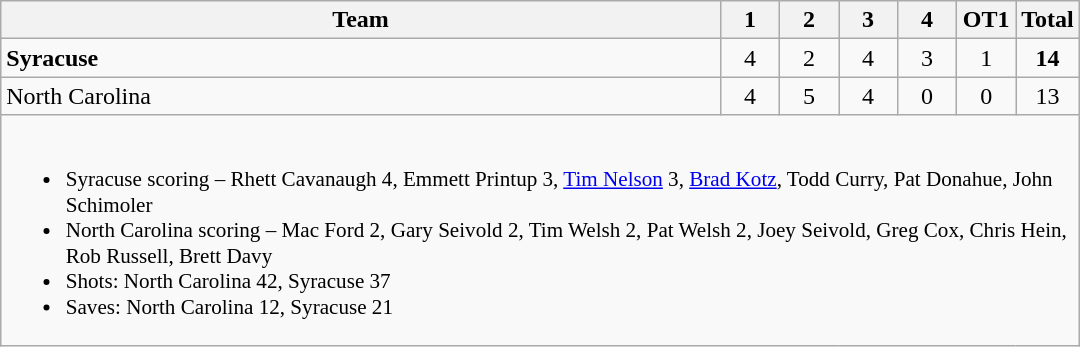<table class="wikitable" style="text-align:center; max-width:45em">
<tr>
<th>Team</th>
<th style="width:2em">1</th>
<th style="width:2em">2</th>
<th style="width:2em">3</th>
<th style="width:2em">4</th>
<th style="width:2em">OT1</th>
<th style="width:2em">Total</th>
</tr>
<tr>
<td style="text-align:left"><strong>Syracuse</strong></td>
<td>4</td>
<td>2</td>
<td>4</td>
<td>3</td>
<td>1</td>
<td><strong>14</strong></td>
</tr>
<tr>
<td style="text-align:left">North Carolina</td>
<td>4</td>
<td>5</td>
<td>4</td>
<td>0</td>
<td>0</td>
<td>13</td>
</tr>
<tr>
<td colspan=7 style="font-size:88%; text-align:left"><br><ul><li>Syracuse scoring – Rhett Cavanaugh 4, Emmett Printup 3, <a href='#'>Tim Nelson</a> 3, <a href='#'>Brad Kotz</a>, Todd Curry, Pat Donahue, John Schimoler</li><li>North Carolina scoring – Mac Ford 2, Gary Seivold 2, Tim Welsh 2, Pat Welsh 2, Joey Seivold, Greg Cox, Chris Hein, Rob Russell, Brett Davy</li><li>Shots: North Carolina 42, Syracuse 37</li><li>Saves: North Carolina 12, Syracuse 21</li></ul></td>
</tr>
</table>
